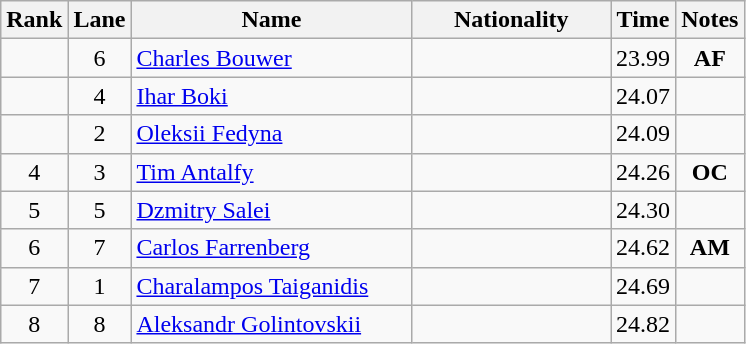<table class="wikitable sortable" style="text-align:center">
<tr>
<th>Rank</th>
<th>Lane</th>
<th style="width:180px">Name</th>
<th style="width:125px">Nationality</th>
<th>Time</th>
<th>Notes</th>
</tr>
<tr>
<td></td>
<td>6</td>
<td style="text-align:left;"><a href='#'>Charles Bouwer</a></td>
<td style="text-align:left;"></td>
<td>23.99</td>
<td><strong>AF</strong></td>
</tr>
<tr>
<td></td>
<td>4</td>
<td style="text-align:left;"><a href='#'>Ihar Boki</a></td>
<td style="text-align:left;"></td>
<td>24.07</td>
<td></td>
</tr>
<tr>
<td></td>
<td>2</td>
<td style="text-align:left;"><a href='#'>Oleksii Fedyna</a></td>
<td style="text-align:left;"></td>
<td>24.09</td>
<td></td>
</tr>
<tr>
<td>4</td>
<td>3</td>
<td style="text-align:left;"><a href='#'>Tim Antalfy</a></td>
<td style="text-align:left;"></td>
<td>24.26</td>
<td><strong>OC</strong></td>
</tr>
<tr>
<td>5</td>
<td>5</td>
<td style="text-align:left;"><a href='#'>Dzmitry Salei</a></td>
<td style="text-align:left;"></td>
<td>24.30</td>
<td></td>
</tr>
<tr>
<td>6</td>
<td>7</td>
<td style="text-align:left;"><a href='#'>Carlos Farrenberg</a></td>
<td style="text-align:left;"></td>
<td>24.62</td>
<td><strong>AM</strong></td>
</tr>
<tr>
<td>7</td>
<td>1</td>
<td style="text-align:left;"><a href='#'>Charalampos Taiganidis</a></td>
<td style="text-align:left;"></td>
<td>24.69</td>
<td></td>
</tr>
<tr>
<td>8</td>
<td>8</td>
<td style="text-align:left;"><a href='#'>Aleksandr Golintovskii</a></td>
<td style="text-align:left;"></td>
<td>24.82</td>
<td></td>
</tr>
</table>
